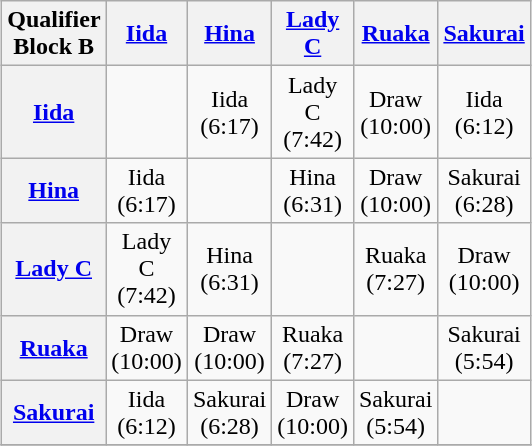<table class="wikitable" style="text-align:center; margin: 1em auto 1em auto;" width="25%">
<tr>
<th>Qualifier Block B</th>
<th><a href='#'>Iida</a></th>
<th><a href='#'>Hina</a></th>
<th><a href='#'>Lady C</a></th>
<th><a href='#'>Ruaka</a></th>
<th><a href='#'>Sakurai</a></th>
</tr>
<tr>
<th><a href='#'>Iida</a></th>
<td></td>
<td>Iida<br>(6:17)</td>
<td>Lady C<br>(7:42)</td>
<td>Draw<br>(10:00)</td>
<td>Iida<br>(6:12)</td>
</tr>
<tr>
<th><a href='#'>Hina</a></th>
<td>Iida<br>(6:17)</td>
<td></td>
<td>Hina<br>(6:31)</td>
<td>Draw<br>(10:00)</td>
<td>Sakurai<br>(6:28)</td>
</tr>
<tr>
<th><a href='#'>Lady C</a></th>
<td>Lady C<br>(7:42)</td>
<td>Hina<br>(6:31)</td>
<td></td>
<td>Ruaka<br>(7:27)</td>
<td>Draw<br>(10:00)</td>
</tr>
<tr>
<th><a href='#'>Ruaka</a></th>
<td>Draw<br>(10:00)</td>
<td>Draw<br>(10:00)</td>
<td>Ruaka<br>(7:27)</td>
<td></td>
<td>Sakurai<br>(5:54)</td>
</tr>
<tr>
<th><a href='#'>Sakurai</a></th>
<td>Iida<br>(6:12)</td>
<td>Sakurai<br>(6:28)</td>
<td>Draw<br>(10:00)</td>
<td>Sakurai<br>(5:54)</td>
<td></td>
</tr>
<tr>
</tr>
</table>
